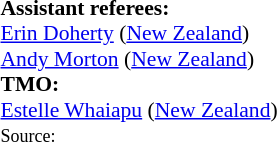<table style="width:100%; font-size:90%;">
<tr>
<td><br><strong>Assistant referees:</strong>
<br><a href='#'>Erin Doherty</a> (<a href='#'>New Zealand</a>)
<br><a href='#'>Andy Morton</a> (<a href='#'>New Zealand</a>)<br><strong>TMO:</strong>
<br><a href='#'>Estelle Whaiapu</a> (<a href='#'>New Zealand</a>)<br><small>Source:</small></td>
</tr>
</table>
